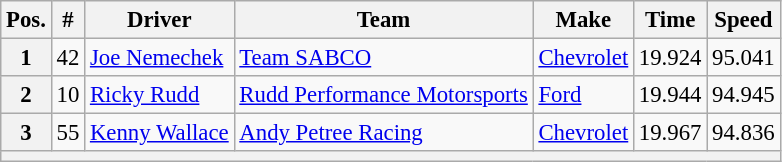<table class="wikitable" style="font-size:95%">
<tr>
<th>Pos.</th>
<th>#</th>
<th>Driver</th>
<th>Team</th>
<th>Make</th>
<th>Time</th>
<th>Speed</th>
</tr>
<tr>
<th>1</th>
<td>42</td>
<td><a href='#'>Joe Nemechek</a></td>
<td><a href='#'>Team SABCO</a></td>
<td><a href='#'>Chevrolet</a></td>
<td>19.924</td>
<td>95.041</td>
</tr>
<tr>
<th>2</th>
<td>10</td>
<td><a href='#'>Ricky Rudd</a></td>
<td><a href='#'>Rudd Performance Motorsports</a></td>
<td><a href='#'>Ford</a></td>
<td>19.944</td>
<td>94.945</td>
</tr>
<tr>
<th>3</th>
<td>55</td>
<td><a href='#'>Kenny Wallace</a></td>
<td><a href='#'>Andy Petree Racing</a></td>
<td><a href='#'>Chevrolet</a></td>
<td>19.967</td>
<td>94.836</td>
</tr>
<tr>
<th colspan="7"></th>
</tr>
</table>
